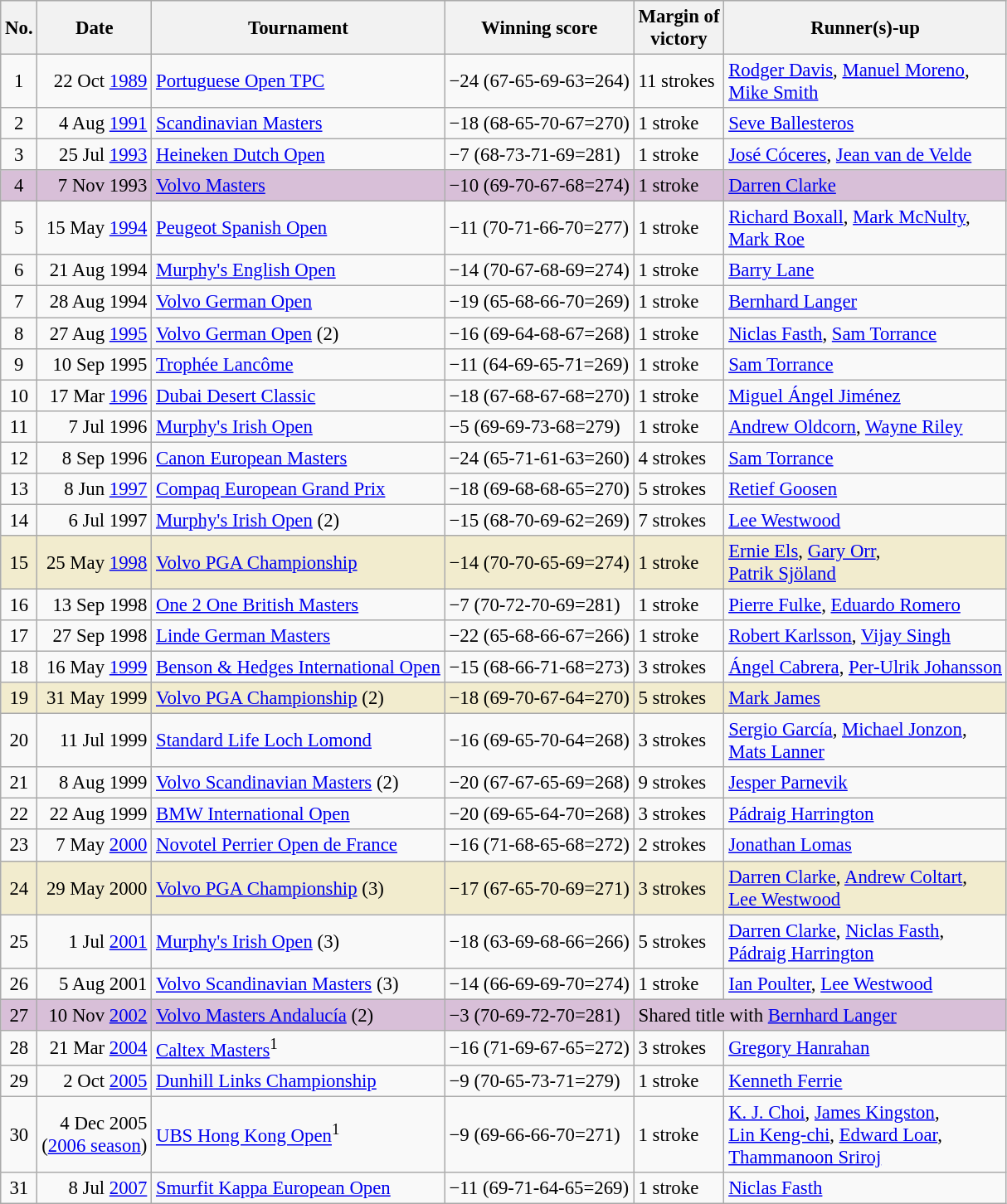<table class="wikitable" style="font-size:95%;">
<tr style="background:#eeeeee;">
<th>No.</th>
<th>Date</th>
<th>Tournament</th>
<th>Winning score</th>
<th>Margin of<br>victory</th>
<th>Runner(s)-up</th>
</tr>
<tr>
<td align=center>1</td>
<td align=right>22 Oct <a href='#'>1989</a></td>
<td><a href='#'>Portuguese Open TPC</a></td>
<td>−24 (67-65-69-63=264)</td>
<td>11 strokes</td>
<td> <a href='#'>Rodger Davis</a>,  <a href='#'>Manuel Moreno</a>,<br> <a href='#'>Mike Smith</a></td>
</tr>
<tr>
<td align=center>2</td>
<td align=right>4 Aug <a href='#'>1991</a></td>
<td><a href='#'>Scandinavian Masters</a></td>
<td>−18 (68-65-70-67=270)</td>
<td>1 stroke</td>
<td> <a href='#'>Seve Ballesteros</a></td>
</tr>
<tr>
<td align=center>3</td>
<td align=right>25 Jul <a href='#'>1993</a></td>
<td><a href='#'>Heineken Dutch Open</a></td>
<td>−7 (68-73-71-69=281)</td>
<td>1 stroke</td>
<td> <a href='#'>José Cóceres</a>,  <a href='#'>Jean van de Velde</a></td>
</tr>
<tr style="background:thistle">
<td align=center>4</td>
<td align=right>7 Nov 1993</td>
<td><a href='#'>Volvo Masters</a></td>
<td>−10 (69-70-67-68=274)</td>
<td>1 stroke</td>
<td> <a href='#'>Darren Clarke</a></td>
</tr>
<tr>
<td align=center>5</td>
<td align=right>15 May <a href='#'>1994</a></td>
<td><a href='#'>Peugeot Spanish Open</a></td>
<td>−11 (70-71-66-70=277)</td>
<td>1 stroke</td>
<td> <a href='#'>Richard Boxall</a>,  <a href='#'>Mark McNulty</a>,<br> <a href='#'>Mark Roe</a></td>
</tr>
<tr>
<td align=center>6</td>
<td align=right>21 Aug 1994</td>
<td><a href='#'>Murphy's English Open</a></td>
<td>−14 (70-67-68-69=274)</td>
<td>1 stroke</td>
<td> <a href='#'>Barry Lane</a></td>
</tr>
<tr>
<td align=center>7</td>
<td align=right>28 Aug 1994</td>
<td><a href='#'>Volvo German Open</a></td>
<td>−19 (65-68-66-70=269)</td>
<td>1 stroke</td>
<td> <a href='#'>Bernhard Langer</a></td>
</tr>
<tr>
<td align=center>8</td>
<td align=right>27 Aug <a href='#'>1995</a></td>
<td><a href='#'>Volvo German Open</a> (2)</td>
<td>−16 (69-64-68-67=268)</td>
<td>1 stroke</td>
<td> <a href='#'>Niclas Fasth</a>,  <a href='#'>Sam Torrance</a></td>
</tr>
<tr>
<td align=center>9</td>
<td align=right>10 Sep 1995</td>
<td><a href='#'>Trophée Lancôme</a></td>
<td>−11 (64-69-65-71=269)</td>
<td>1 stroke</td>
<td> <a href='#'>Sam Torrance</a></td>
</tr>
<tr>
<td align=center>10</td>
<td align=right>17 Mar <a href='#'>1996</a></td>
<td><a href='#'>Dubai Desert Classic</a></td>
<td>−18 (67-68-67-68=270)</td>
<td>1 stroke</td>
<td> <a href='#'>Miguel Ángel Jiménez</a></td>
</tr>
<tr>
<td align=center>11</td>
<td align=right>7 Jul 1996</td>
<td><a href='#'>Murphy's Irish Open</a></td>
<td>−5 (69-69-73-68=279)</td>
<td>1 stroke</td>
<td> <a href='#'>Andrew Oldcorn</a>,  <a href='#'>Wayne Riley</a></td>
</tr>
<tr>
<td align=center>12</td>
<td align=right>8 Sep 1996</td>
<td><a href='#'>Canon European Masters</a></td>
<td>−24 (65-71-61-63=260)</td>
<td>4 strokes</td>
<td> <a href='#'>Sam Torrance</a></td>
</tr>
<tr>
<td align=center>13</td>
<td align=right>8 Jun <a href='#'>1997</a></td>
<td><a href='#'>Compaq European Grand Prix</a></td>
<td>−18 (69-68-68-65=270)</td>
<td>5 strokes</td>
<td> <a href='#'>Retief Goosen</a></td>
</tr>
<tr>
<td align=center>14</td>
<td align=right>6 Jul 1997</td>
<td><a href='#'>Murphy's Irish Open</a> (2)</td>
<td>−15 (68-70-69-62=269)</td>
<td>7 strokes</td>
<td> <a href='#'>Lee Westwood</a></td>
</tr>
<tr style="background:#f2ecce;">
<td align=center>15</td>
<td align=right>25 May <a href='#'>1998</a></td>
<td><a href='#'>Volvo PGA Championship</a></td>
<td>−14 (70-70-65-69=274)</td>
<td>1 stroke</td>
<td> <a href='#'>Ernie Els</a>,  <a href='#'>Gary Orr</a>,<br> <a href='#'>Patrik Sjöland</a></td>
</tr>
<tr>
<td align=center>16</td>
<td align=right>13 Sep 1998</td>
<td><a href='#'>One 2 One British Masters</a></td>
<td>−7 (70-72-70-69=281)</td>
<td>1 stroke</td>
<td> <a href='#'>Pierre Fulke</a>,  <a href='#'>Eduardo Romero</a></td>
</tr>
<tr>
<td align=center>17</td>
<td align=right>27 Sep 1998</td>
<td><a href='#'>Linde German Masters</a></td>
<td>−22 (65-68-66-67=266)</td>
<td>1 stroke</td>
<td> <a href='#'>Robert Karlsson</a>,  <a href='#'>Vijay Singh</a></td>
</tr>
<tr>
<td align=center>18</td>
<td align=right>16 May <a href='#'>1999</a></td>
<td><a href='#'>Benson & Hedges International Open</a></td>
<td>−15 (68-66-71-68=273)</td>
<td>3 strokes</td>
<td> <a href='#'>Ángel Cabrera</a>,  <a href='#'>Per-Ulrik Johansson</a></td>
</tr>
<tr style="background:#f2ecce;">
<td align=center>19</td>
<td align=right>31 May 1999</td>
<td><a href='#'>Volvo PGA Championship</a> (2)</td>
<td>−18 (69-70-67-64=270)</td>
<td>5 strokes</td>
<td> <a href='#'>Mark James</a></td>
</tr>
<tr>
<td align=center>20</td>
<td align=right>11 Jul 1999</td>
<td><a href='#'>Standard Life Loch Lomond</a></td>
<td>−16 (69-65-70-64=268)</td>
<td>3 strokes</td>
<td> <a href='#'>Sergio García</a>,  <a href='#'>Michael Jonzon</a>,<br> <a href='#'>Mats Lanner</a></td>
</tr>
<tr>
<td align=center>21</td>
<td align=right>8 Aug 1999</td>
<td><a href='#'>Volvo Scandinavian Masters</a> (2)</td>
<td>−20 (67-67-65-69=268)</td>
<td>9 strokes</td>
<td> <a href='#'>Jesper Parnevik</a></td>
</tr>
<tr>
<td align=center>22</td>
<td align=right>22 Aug 1999</td>
<td><a href='#'>BMW International Open</a></td>
<td>−20 (69-65-64-70=268)</td>
<td>3 strokes</td>
<td> <a href='#'>Pádraig Harrington</a></td>
</tr>
<tr>
<td align=center>23</td>
<td align=right>7 May <a href='#'>2000</a></td>
<td><a href='#'>Novotel Perrier Open de France</a></td>
<td>−16 (71-68-65-68=272)</td>
<td>2 strokes</td>
<td> <a href='#'>Jonathan Lomas</a></td>
</tr>
<tr style="background:#f2ecce;">
<td align=center>24</td>
<td align=right>29 May 2000</td>
<td><a href='#'>Volvo PGA Championship</a> (3)</td>
<td>−17 (67-65-70-69=271)</td>
<td>3 strokes</td>
<td> <a href='#'>Darren Clarke</a>,  <a href='#'>Andrew Coltart</a>,<br> <a href='#'>Lee Westwood</a></td>
</tr>
<tr>
<td align=center>25</td>
<td align=right>1 Jul <a href='#'>2001</a></td>
<td><a href='#'>Murphy's Irish Open</a> (3)</td>
<td>−18 (63-69-68-66=266)</td>
<td>5 strokes</td>
<td> <a href='#'>Darren Clarke</a>,  <a href='#'>Niclas Fasth</a>,<br> <a href='#'>Pádraig Harrington</a></td>
</tr>
<tr>
<td align=center>26</td>
<td align=right>5 Aug 2001</td>
<td><a href='#'>Volvo Scandinavian Masters</a> (3)</td>
<td>−14 (66-69-69-70=274)</td>
<td>1 stroke</td>
<td> <a href='#'>Ian Poulter</a>,  <a href='#'>Lee Westwood</a></td>
</tr>
<tr style="background:thistle">
<td align=center>27</td>
<td align=right>10 Nov <a href='#'>2002</a></td>
<td><a href='#'>Volvo Masters Andalucía</a> (2)</td>
<td>−3 (70-69-72-70=281)</td>
<td colspan=2>Shared title with  <a href='#'>Bernhard Langer</a></td>
</tr>
<tr>
<td align=center>28</td>
<td align=right>21 Mar <a href='#'>2004</a></td>
<td><a href='#'>Caltex Masters</a><sup>1</sup></td>
<td>−16 (71-69-67-65=272)</td>
<td>3 strokes</td>
<td> <a href='#'>Gregory Hanrahan</a></td>
</tr>
<tr>
<td align=center>29</td>
<td align=right>2 Oct <a href='#'>2005</a></td>
<td><a href='#'>Dunhill Links Championship</a></td>
<td>−9 (70-65-73-71=279)</td>
<td>1 stroke</td>
<td> <a href='#'>Kenneth Ferrie</a></td>
</tr>
<tr>
<td align=center>30</td>
<td align=right>4 Dec 2005<br>(<a href='#'>2006 season</a>)</td>
<td><a href='#'>UBS Hong Kong Open</a><sup>1</sup></td>
<td>−9 (69-66-66-70=271)</td>
<td>1 stroke</td>
<td> <a href='#'>K. J. Choi</a>,  <a href='#'>James Kingston</a>,<br> <a href='#'>Lin Keng-chi</a>,  <a href='#'>Edward Loar</a>,<br> <a href='#'>Thammanoon Sriroj</a></td>
</tr>
<tr>
<td align=center>31</td>
<td align=right>8 Jul <a href='#'>2007</a></td>
<td><a href='#'>Smurfit Kappa European Open</a></td>
<td>−11 (69-71-64-65=269)</td>
<td>1 stroke</td>
<td> <a href='#'>Niclas Fasth</a></td>
</tr>
</table>
